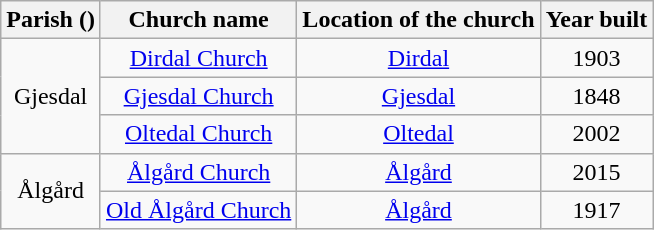<table class="wikitable" style="text-align:center">
<tr>
<th>Parish ()</th>
<th>Church name</th>
<th>Location of the church</th>
<th>Year built</th>
</tr>
<tr>
<td rowspan="3">Gjesdal</td>
<td><a href='#'>Dirdal Church</a></td>
<td><a href='#'>Dirdal</a></td>
<td>1903</td>
</tr>
<tr>
<td><a href='#'>Gjesdal Church</a></td>
<td><a href='#'>Gjesdal</a></td>
<td>1848</td>
</tr>
<tr>
<td><a href='#'>Oltedal Church</a></td>
<td><a href='#'>Oltedal</a></td>
<td>2002</td>
</tr>
<tr>
<td rowspan="2">Ålgård</td>
<td><a href='#'>Ålgård Church</a></td>
<td><a href='#'>Ålgård</a></td>
<td>2015</td>
</tr>
<tr>
<td><a href='#'>Old Ålgård Church</a></td>
<td><a href='#'>Ålgård</a></td>
<td>1917</td>
</tr>
</table>
